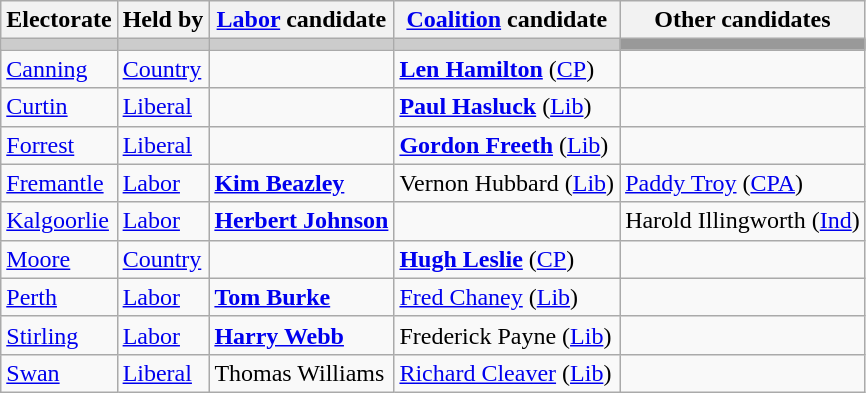<table class="wikitable">
<tr>
<th>Electorate</th>
<th>Held by</th>
<th><a href='#'>Labor</a> candidate</th>
<th><a href='#'>Coalition</a> candidate</th>
<th>Other candidates</th>
</tr>
<tr bgcolor="#cccccc">
<td></td>
<td></td>
<td></td>
<td></td>
<td bgcolor="#999999"></td>
</tr>
<tr>
<td><a href='#'>Canning</a></td>
<td><a href='#'>Country</a></td>
<td></td>
<td><strong><a href='#'>Len Hamilton</a></strong> (<a href='#'>CP</a>)</td>
<td></td>
</tr>
<tr>
<td><a href='#'>Curtin</a></td>
<td><a href='#'>Liberal</a></td>
<td></td>
<td><strong><a href='#'>Paul Hasluck</a></strong> (<a href='#'>Lib</a>)</td>
<td></td>
</tr>
<tr>
<td><a href='#'>Forrest</a></td>
<td><a href='#'>Liberal</a></td>
<td></td>
<td><strong><a href='#'>Gordon Freeth</a></strong> (<a href='#'>Lib</a>)</td>
<td></td>
</tr>
<tr>
<td><a href='#'>Fremantle</a></td>
<td><a href='#'>Labor</a></td>
<td><strong><a href='#'>Kim Beazley</a></strong></td>
<td>Vernon Hubbard (<a href='#'>Lib</a>)</td>
<td><a href='#'>Paddy Troy</a> (<a href='#'>CPA</a>)</td>
</tr>
<tr>
<td><a href='#'>Kalgoorlie</a></td>
<td><a href='#'>Labor</a></td>
<td><strong><a href='#'>Herbert Johnson</a></strong></td>
<td></td>
<td>Harold Illingworth (<a href='#'>Ind</a>)</td>
</tr>
<tr>
<td><a href='#'>Moore</a></td>
<td><a href='#'>Country</a></td>
<td></td>
<td><strong><a href='#'>Hugh Leslie</a></strong> (<a href='#'>CP</a>)</td>
<td></td>
</tr>
<tr>
<td><a href='#'>Perth</a></td>
<td><a href='#'>Labor</a></td>
<td><strong><a href='#'>Tom Burke</a></strong></td>
<td><a href='#'>Fred Chaney</a> (<a href='#'>Lib</a>)</td>
<td></td>
</tr>
<tr>
<td><a href='#'>Stirling</a></td>
<td><a href='#'>Labor</a></td>
<td><strong><a href='#'>Harry Webb</a></strong></td>
<td>Frederick Payne (<a href='#'>Lib</a>)</td>
<td></td>
</tr>
<tr>
<td><a href='#'>Swan</a></td>
<td><a href='#'>Liberal</a></td>
<td>Thomas Williams</td>
<td><a href='#'>Richard Cleaver</a> (<a href='#'>Lib</a>)</td>
<td></td>
</tr>
</table>
